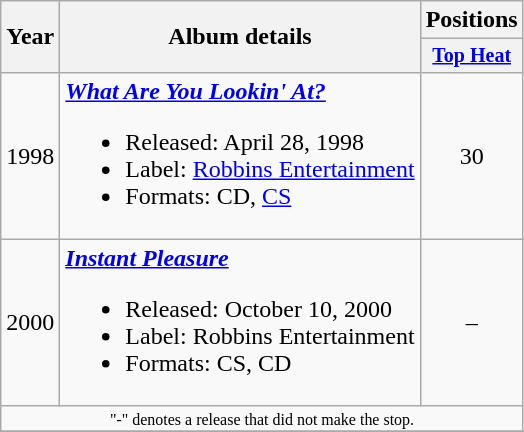<table class="wikitable">
<tr>
<th rowspan="2">Year</th>
<th rowspan="2">Album details</th>
<th colspan="3">Positions</th>
</tr>
<tr style="font-size:smaller;">
<th><a href='#'>Top Heat</a></th>
</tr>
<tr>
<td rowspan="1" align="center">1998</td>
<td><strong><em><a href='#'>What Are You Lookin' At?</a></em></strong><br><ul><li>Released: April 28, 1998</li><li>Label: <a href='#'>Robbins Entertainment</a></li><li>Formats: CD, <a href='#'>CS</a></li></ul></td>
<td align="center">30</td>
</tr>
<tr>
<td rowspan="1" align="center">2000</td>
<td><strong><em><a href='#'>Instant Pleasure</a></em></strong><br><ul><li>Released: October 10, 2000</li><li>Label: Robbins Entertainment</li><li>Formats: CS, CD</li></ul></td>
<td align="center">–</td>
</tr>
<tr>
<td align="center" colspan="16" style="font-size: 8pt">"-" denotes a release that did not make the stop.</td>
</tr>
<tr>
</tr>
</table>
